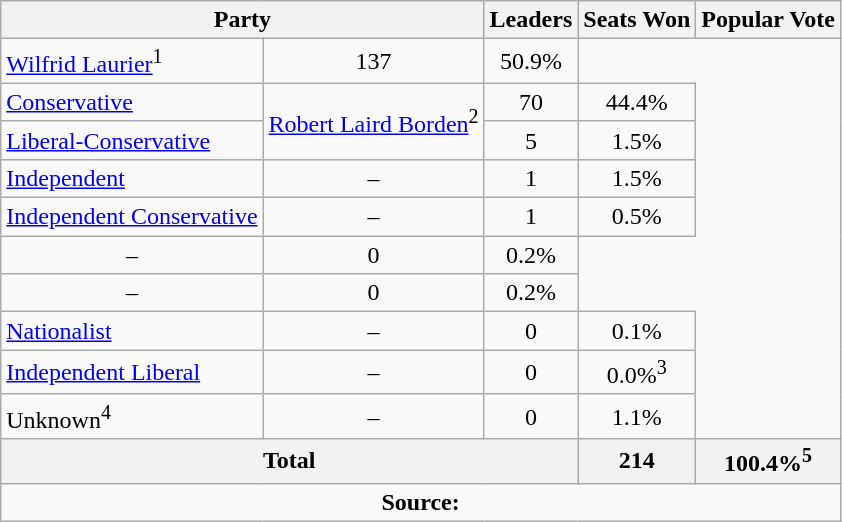<table class="wikitable">
<tr>
<th colspan="2">Party</th>
<th>Leaders</th>
<th>Seats Won</th>
<th>Popular Vote</th>
</tr>
<tr>
<td><a href='#'>Wilfrid Laurier</a><sup>1</sup></td>
<td align=center>137</td>
<td align=center>50.9%</td>
</tr>
<tr>
<td><a href='#'>Conservative</a></td>
<td rowspan=2><a href='#'>Robert Laird Borden</a><sup>2</sup></td>
<td align=center>70</td>
<td align=center>44.4%</td>
</tr>
<tr>
<td><a href='#'>Liberal-Conservative</a></td>
<td align=center>5</td>
<td align=center>1.5%</td>
</tr>
<tr>
<td><a href='#'>Independent</a></td>
<td align=center>–</td>
<td align=center>1</td>
<td align=center>1.5%</td>
</tr>
<tr>
<td><a href='#'>Independent Conservative</a></td>
<td align=center>–</td>
<td align=center>1</td>
<td align=center>0.5%</td>
</tr>
<tr>
<td align=center>–</td>
<td align=center>0</td>
<td align=center>0.2%</td>
</tr>
<tr>
<td align=center>–</td>
<td align=center>0</td>
<td align=center>0.2%</td>
</tr>
<tr>
<td><a href='#'>Nationalist</a></td>
<td align=center>–</td>
<td align=center>0</td>
<td align=center>0.1%</td>
</tr>
<tr>
<td><a href='#'>Independent Liberal</a></td>
<td align=center>–</td>
<td align=center>0</td>
<td align=center>0.0%<sup>3</sup></td>
</tr>
<tr>
<td>Unknown<sup>4</sup></td>
<td align=center>–</td>
<td align=center>0</td>
<td align=center>1.1%</td>
</tr>
<tr>
<th colspan=3 align=left>Total</th>
<th align=right>214</th>
<th align=right>100.4%<sup>5</sup></th>
</tr>
<tr>
<td align="center" colspan=5><strong>Source:</strong>  </td>
</tr>
</table>
